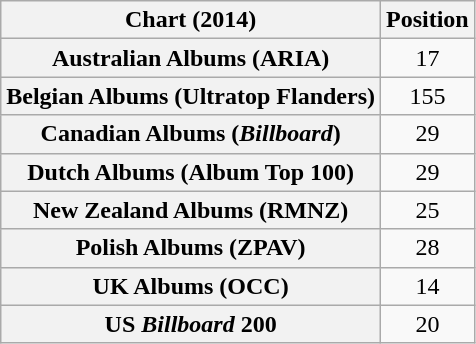<table class="wikitable sortable plainrowheaders" style="text-align:center">
<tr>
<th scope="col">Chart (2014)</th>
<th scope="col">Position</th>
</tr>
<tr>
<th scope="row">Australian Albums (ARIA)</th>
<td>17</td>
</tr>
<tr>
<th scope="row">Belgian Albums (Ultratop Flanders)</th>
<td>155</td>
</tr>
<tr>
<th scope="row">Canadian Albums (<em>Billboard</em>)</th>
<td>29</td>
</tr>
<tr>
<th scope="row">Dutch Albums (Album Top 100)</th>
<td>29</td>
</tr>
<tr>
<th scope="row">New Zealand Albums (RMNZ)</th>
<td>25</td>
</tr>
<tr>
<th scope="row">Polish Albums (ZPAV)</th>
<td>28</td>
</tr>
<tr>
<th scope="row">UK Albums (OCC)</th>
<td>14</td>
</tr>
<tr>
<th scope="row">US <em>Billboard</em> 200</th>
<td>20</td>
</tr>
</table>
